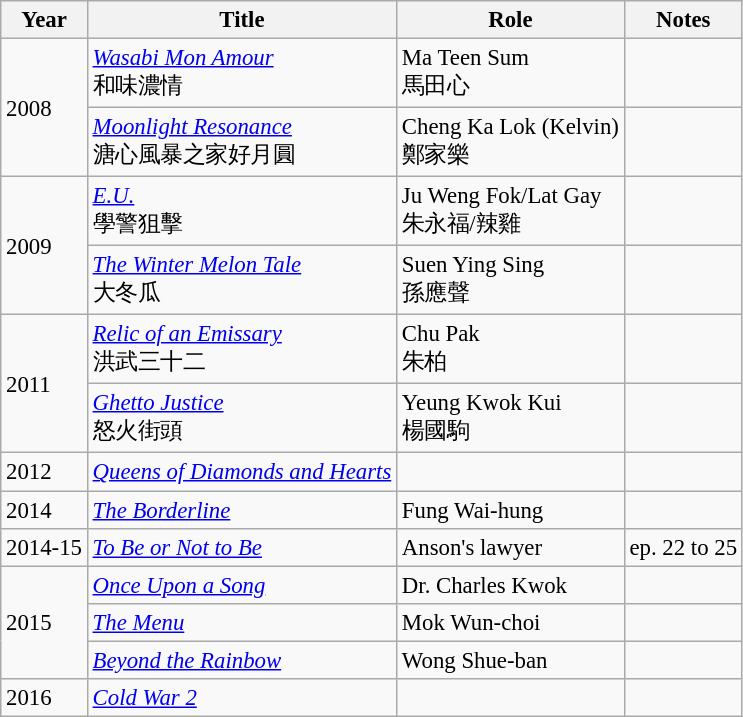<table class="wikitable" style="font-size: 95%;">
<tr>
<th>Year</th>
<th>Title</th>
<th>Role</th>
<th>Notes</th>
</tr>
<tr>
<td rowspan="2">2008</td>
<td><em><a href='#'>Wasabi Mon Amour</a></em> <br>和味濃情</td>
<td>Ma Teen Sum<br>馬田心</td>
<td></td>
</tr>
<tr>
<td><em><a href='#'>Moonlight Resonance</a></em><br>溏心風暴之家好月圓</td>
<td>Cheng Ka Lok (Kelvin)<br>鄭家樂</td>
<td></td>
</tr>
<tr>
<td rowspan="2">2009</td>
<td><em><a href='#'>E.U.</a></em><br>學警狙擊</td>
<td>Ju Weng Fok/Lat Gay<br>朱永福/辣雞</td>
<td></td>
</tr>
<tr>
<td><em><a href='#'>The Winter Melon Tale</a></em> <br>大冬瓜</td>
<td>Suen Ying Sing<br>孫應聲</td>
<td></td>
</tr>
<tr>
<td rowspan="2">2011</td>
<td><em><a href='#'>Relic of an Emissary</a></em><br>洪武三十二</td>
<td>Chu Pak <br>朱柏</td>
<td></td>
</tr>
<tr>
<td><em><a href='#'>Ghetto Justice</a></em> <br>怒火街頭</td>
<td>Yeung Kwok Kui<br>楊國駒</td>
<td></td>
</tr>
<tr>
<td>2012</td>
<td><em><a href='#'>Queens of Diamonds and Hearts</a></em></td>
<td></td>
<td></td>
</tr>
<tr>
<td>2014</td>
<td><em><a href='#'>The Borderline</a></em></td>
<td>Fung Wai-hung</td>
<td></td>
</tr>
<tr>
<td>2014-15</td>
<td><em><a href='#'>To Be or Not to Be</a></em></td>
<td>Anson's lawyer</td>
<td>ep. 22 to 25</td>
</tr>
<tr>
<td rowspan=3>2015</td>
<td><em><a href='#'>Once Upon a Song</a></em></td>
<td>Dr. Charles Kwok</td>
<td></td>
</tr>
<tr>
<td><em><a href='#'>The Menu</a></em></td>
<td>Mok Wun-choi</td>
<td></td>
</tr>
<tr>
<td><em><a href='#'>Beyond the Rainbow</a></em></td>
<td>Wong Shue-ban</td>
<td></td>
</tr>
<tr>
<td>2016</td>
<td><em><a href='#'>Cold War 2</a></em></td>
<td></td>
<td></td>
</tr>
</table>
